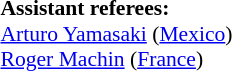<table width=50% style="font-size: 90%">
<tr>
<td><br><br>
<strong>Assistant referees:</strong>
<br><a href='#'>Arturo Yamasaki</a> (<a href='#'>Mexico</a>)
<br><a href='#'>Roger Machin</a> (<a href='#'>France</a>)</td>
</tr>
</table>
